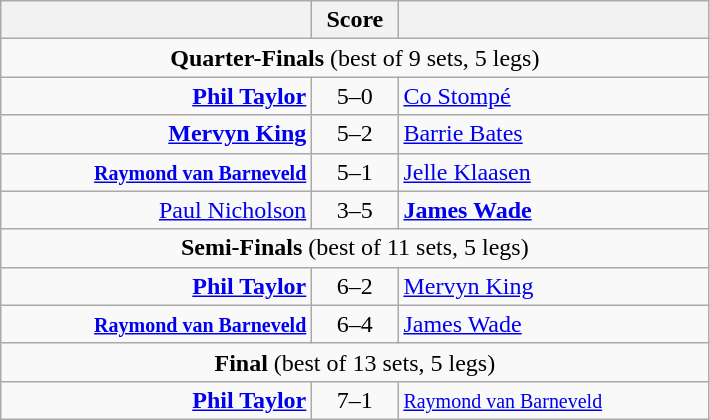<table class=wikitable style="text-align:center">
<tr>
<th width=200></th>
<th width=50>Score</th>
<th width=200></th>
</tr>
<tr align=center>
<td colspan="3"><strong>Quarter-Finals</strong> (best of 9 sets, 5 legs)</td>
</tr>
<tr align=left>
<td align=right><strong><a href='#'>Phil Taylor</a></strong> </td>
<td align=center>5–0</td>
<td> <a href='#'>Co Stompé</a></td>
</tr>
<tr align=left>
<td align=right><strong><a href='#'>Mervyn King</a></strong> </td>
<td align=center>5–2</td>
<td> <a href='#'>Barrie Bates</a></td>
</tr>
<tr align=left>
<td align=right><strong><small><a href='#'>Raymond van Barneveld</a></small></strong> </td>
<td align=center>5–1</td>
<td> <a href='#'>Jelle Klaasen</a></td>
</tr>
<tr align=left>
<td align=right><a href='#'>Paul Nicholson</a> </td>
<td align=center>3–5</td>
<td> <strong><a href='#'>James Wade</a></strong></td>
</tr>
<tr align=center>
<td colspan="3"><strong>Semi-Finals</strong> (best of 11 sets, 5 legs)</td>
</tr>
<tr align=left>
<td align=right><strong><a href='#'>Phil Taylor</a></strong> </td>
<td align=center>6–2</td>
<td> <a href='#'>Mervyn King</a></td>
</tr>
<tr align=left>
<td align=right><strong><small><a href='#'>Raymond van Barneveld</a></small></strong> </td>
<td align=center>6–4</td>
<td> <a href='#'>James Wade</a></td>
</tr>
<tr align=center>
<td colspan="3"><strong>Final</strong> (best of 13 sets, 5 legs)</td>
</tr>
<tr align=left>
<td align=right><strong><a href='#'>Phil Taylor</a></strong> </td>
<td align=center>7–1</td>
<td> <small><a href='#'>Raymond van Barneveld</a></small></td>
</tr>
</table>
